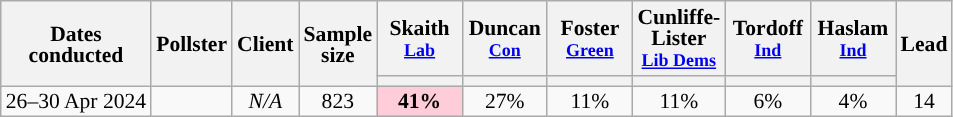<table class="wikitable sortable mw-datatable" style="text-align:center;font-size:90%;line-height:14px;">
<tr>
<th rowspan="2">Dates<br>conducted</th>
<th rowspan="2">Pollster</th>
<th rowspan="2">Client</th>
<th rowspan="2" data-sort-type="number">Sample<br>size</th>
<th style="width:50px;">Skaith<br><small><a href='#'>Lab</a></small></th>
<th style="width:50px;">Duncan<br><small><a href='#'>Con</a></small></th>
<th style="width:50px;">Foster<br><small><a href='#'>Green</a></small></th>
<th style="width:50px;">Cunliffe-Lister<br><small><a href='#'>Lib Dems</a></small></th>
<th style="width:50px;">Tordoff<br><small><a href='#'>Ind</a></small></th>
<th style="width:50px;">Haslam<br><small><a href='#'>Ind</a></small></th>
<th rowspan="2" data-sort-type="number">Lead</th>
</tr>
<tr>
<th data-sort-type="number" style="background:"></th>
<th data-sort-type="number" style="background:"></th>
<th data-sort-type="number" style="background:"></th>
<th data-sort-type="number" style="background:"></th>
<th data-sort-type="number" style="background:"></th>
<th data-sort-type="number" style="background:"></th>
</tr>
<tr>
<td>26–30 Apr 2024</td>
<td></td>
<td><em>N/A</em></td>
<td>823</td>
<td style="background:#FFCCD9;"><strong>41%</strong></td>
<td>27%</td>
<td>11%</td>
<td>11%</td>
<td>6%</td>
<td>4%</td>
<td style="background:">14</td>
</tr>
</table>
